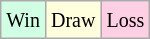<table class="wikitable">
<tr>
<td style="background:#d0ffe3;"><small>Win</small></td>
<td style="background:#ffd;"><small>Draw</small></td>
<td style="background:#ffd0e3;"><small>Loss</small></td>
</tr>
</table>
